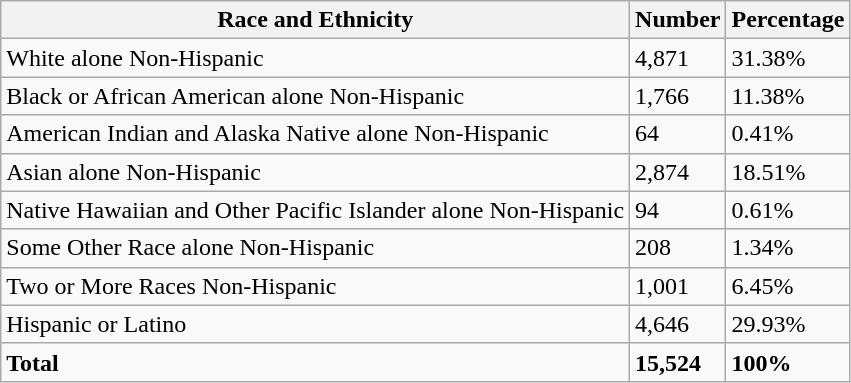<table class="wikitable">
<tr>
<th>Race and Ethnicity</th>
<th>Number</th>
<th>Percentage</th>
</tr>
<tr>
<td>White alone Non-Hispanic</td>
<td>4,871</td>
<td>31.38%</td>
</tr>
<tr>
<td>Black or African American alone Non-Hispanic</td>
<td>1,766</td>
<td>11.38%</td>
</tr>
<tr>
<td>American Indian and Alaska Native alone Non-Hispanic</td>
<td>64</td>
<td>0.41%</td>
</tr>
<tr>
<td>Asian alone Non-Hispanic</td>
<td>2,874</td>
<td>18.51%</td>
</tr>
<tr>
<td>Native Hawaiian and Other Pacific Islander alone Non-Hispanic</td>
<td>94</td>
<td>0.61%</td>
</tr>
<tr>
<td>Some Other Race alone Non-Hispanic</td>
<td>208</td>
<td>1.34%</td>
</tr>
<tr>
<td>Two or More Races Non-Hispanic</td>
<td>1,001</td>
<td>6.45%</td>
</tr>
<tr>
<td>Hispanic or Latino</td>
<td>4,646</td>
<td>29.93%</td>
</tr>
<tr>
<td><strong>Total</strong></td>
<td><strong>15,524</strong></td>
<td><strong>100%</strong></td>
</tr>
</table>
